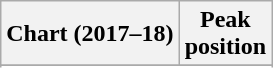<table class="wikitable sortable plainrowheaders" style="text-align:center;">
<tr>
<th>Chart (2017–18)</th>
<th>Peak<br> position</th>
</tr>
<tr>
</tr>
<tr>
</tr>
<tr>
</tr>
</table>
